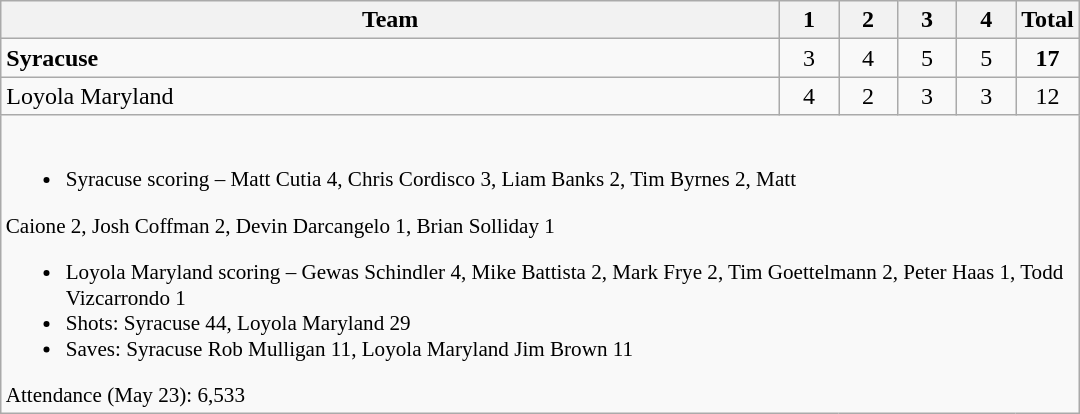<table class="wikitable" style="text-align:center; max-width:45em">
<tr>
<th>Team</th>
<th style="width:2em">1</th>
<th style="width:2em">2</th>
<th style="width:2em">3</th>
<th style="width:2em">4</th>
<th style="width:2em">Total</th>
</tr>
<tr>
<td style="text-align:left"><strong>Syracuse</strong></td>
<td>3</td>
<td>4</td>
<td>5</td>
<td>5</td>
<td><strong>17</strong></td>
</tr>
<tr>
<td style="text-align:left">Loyola Maryland</td>
<td>4</td>
<td>2</td>
<td>3</td>
<td>3</td>
<td>12</td>
</tr>
<tr>
<td colspan=6 style="text-align:left; font-size:88%;"><br><ul><li>Syracuse scoring – Matt Cutia 4, Chris Cordisco 3, Liam Banks 2, Tim Byrnes 2, Matt</li></ul>Caione 2, Josh Coffman 2, Devin Darcangelo 1, Brian Solliday 1<ul><li>Loyola Maryland scoring – Gewas Schindler 4, Mike Battista 2, Mark Frye 2, Tim Goettelmann 2, Peter Haas 1, Todd Vizcarrondo 1</li><li>Shots: Syracuse 44, Loyola Maryland 29</li><li>Saves: Syracuse Rob Mulligan 11, Loyola Maryland Jim Brown 11</li></ul>Attendance (May 23): 6,533
</td>
</tr>
</table>
